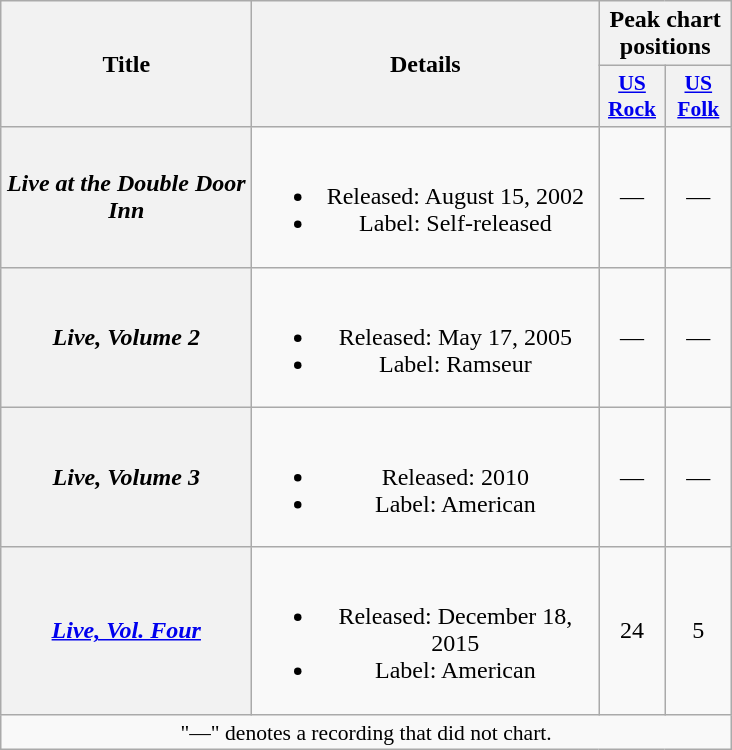<table class="wikitable plainrowheaders" style="text-align:center;">
<tr>
<th rowspan="2" style="width:10em;">Title</th>
<th rowspan="2" style="width:14em;">Details</th>
<th colspan="2">Peak chart positions</th>
</tr>
<tr>
<th style="width:2.6em; font-size:90%;"><a href='#'>US<br>Rock</a><br></th>
<th style="width:2.6em; font-size:90%;"><a href='#'>US<br>Folk</a><br></th>
</tr>
<tr>
<th scope="row"><em>Live at the Double Door Inn</em></th>
<td><br><ul><li>Released: August 15, 2002</li><li>Label: Self-released</li></ul></td>
<td>—</td>
<td>—</td>
</tr>
<tr>
<th scope="row"><em>Live, Volume 2</em></th>
<td><br><ul><li>Released: May 17, 2005</li><li>Label: Ramseur</li></ul></td>
<td>—</td>
<td>—</td>
</tr>
<tr>
<th scope="row"><em>Live, Volume 3</em></th>
<td><br><ul><li>Released: 2010</li><li>Label: American</li></ul></td>
<td>—</td>
<td>—</td>
</tr>
<tr>
<th scope="row"><em><a href='#'>Live, Vol. Four</a></em></th>
<td><br><ul><li>Released: December 18, 2015</li><li>Label: American</li></ul></td>
<td>24</td>
<td>5</td>
</tr>
<tr>
<td colspan="9" style="font-size:90%">"—" denotes a recording that did not chart.</td>
</tr>
</table>
